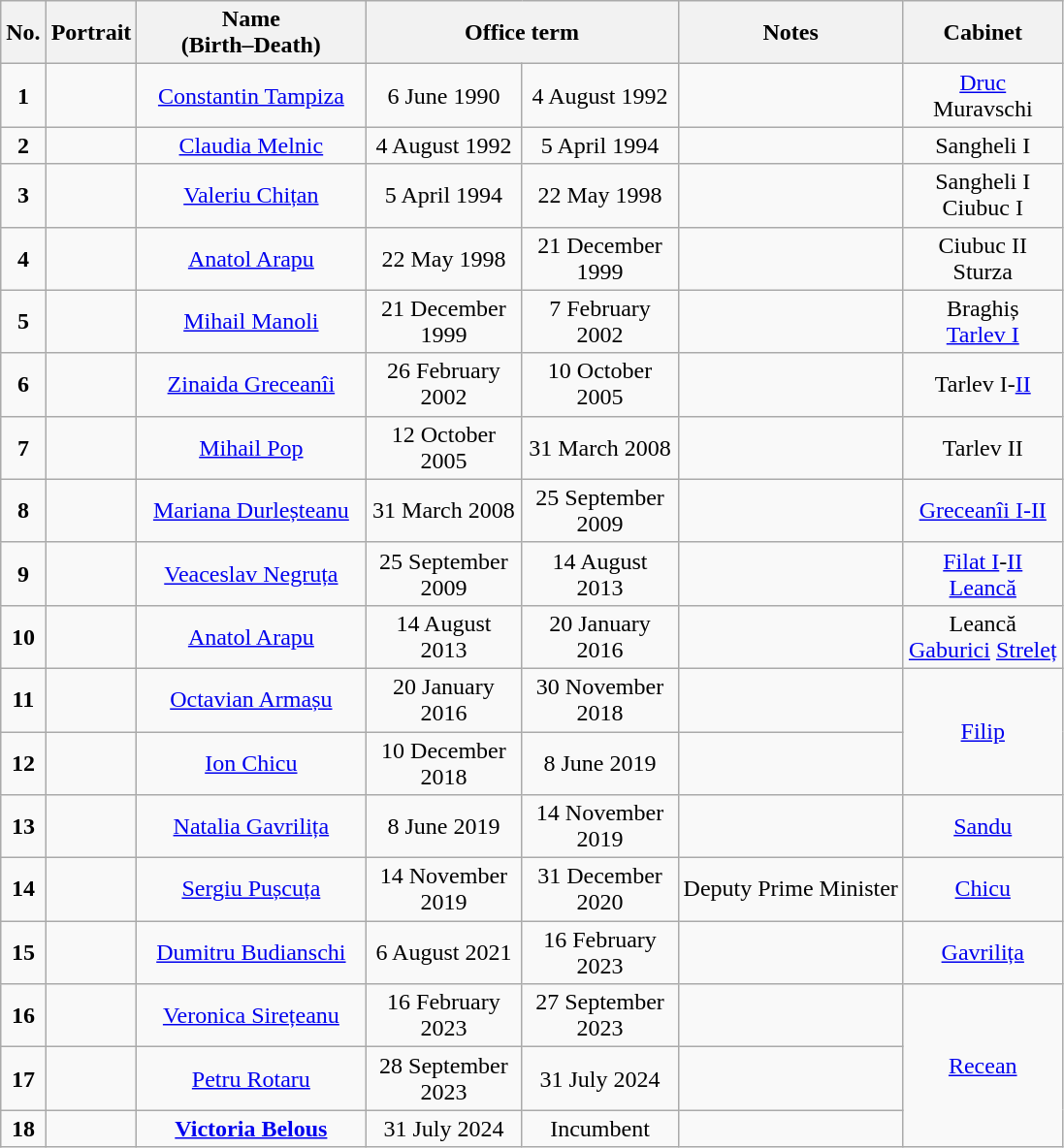<table class="wikitable" style="text-align:center;">
<tr>
<th>No.</th>
<th scope="col">Portrait</th>
<th scope="col">Name<br>(Birth–Death)</th>
<th colspan="2" scope="col">Office term</th>
<th>Notes</th>
<th>Cabinet</th>
</tr>
<tr>
<td><strong>1</strong></td>
<td></td>
<td width="150" style="text-align: center;"><a href='#'>Constantin Tampiza</a><br></td>
<td width="100" style="text-align: center;">6 June 1990</td>
<td width="100" style="text-align: center;">4 August 1992</td>
<td></td>
<td><a href='#'>Druc</a><br>Muravschi</td>
</tr>
<tr>
<td><strong>2</strong></td>
<td></td>
<td width="150" style="text-align: center;"><a href='#'>Claudia Melnic</a></td>
<td width="100" style="text-align: center;">4 August 1992</td>
<td width="100" style="text-align: center;">5 April 1994</td>
<td></td>
<td>Sangheli I</td>
</tr>
<tr>
<td><strong>3</strong></td>
<td></td>
<td width="150" style="text-align: center;"><a href='#'>Valeriu Chițan</a><br></td>
<td width="100" style="text-align: center;">5 April 1994</td>
<td width="100" style="text-align: center;">22 May 1998</td>
<td></td>
<td>Sangheli I<br>Ciubuc I</td>
</tr>
<tr>
<td><strong>4</strong></td>
<td></td>
<td width="150" style="text-align: center;"><a href='#'>Anatol Arapu</a><br></td>
<td width="100" style="text-align: center;">22 May 1998</td>
<td width="100" style="text-align: center;">21 December 1999</td>
<td></td>
<td>Ciubuc II<br>Sturza</td>
</tr>
<tr>
<td><strong>5</strong></td>
<td></td>
<td width="150" style="text-align: center;"><a href='#'>Mihail Manoli</a><br></td>
<td width="100" style="text-align: center;">21 December 1999</td>
<td width="100" style="text-align: center;">7 February 2002</td>
<td></td>
<td>Braghiș<br><a href='#'>Tarlev I</a></td>
</tr>
<tr>
<td><strong>6</strong></td>
<td></td>
<td width="150" style="text-align: center;"><a href='#'>Zinaida Greceanîi</a><br></td>
<td width="100" style="text-align: center;">26 February 2002</td>
<td width="100" style="text-align: center;">10 October 2005</td>
<td></td>
<td>Tarlev I-<a href='#'>II</a></td>
</tr>
<tr>
<td><strong>7</strong></td>
<td></td>
<td width="150" style="text-align: center;"><a href='#'>Mihail Pop</a><br></td>
<td width="100" style="text-align: center;">12 October 2005</td>
<td width="100" style="text-align: center;">31 March 2008</td>
<td></td>
<td>Tarlev II</td>
</tr>
<tr>
<td><strong>8</strong></td>
<td></td>
<td width="150" style="text-align: center;"><a href='#'>Mariana Durleșteanu</a><br></td>
<td width="100" style="text-align: center;">31 March 2008</td>
<td width="100" style="text-align: center;">25 September 2009</td>
<td></td>
<td><a href='#'>Greceanîi I-II</a></td>
</tr>
<tr>
<td><strong>9</strong></td>
<td></td>
<td width="150" style="text-align: center;"><a href='#'>Veaceslav Negruța</a><br></td>
<td width="100" style="text-align: center;">25 September 2009</td>
<td width="100" style="text-align: center;">14 August 2013</td>
<td></td>
<td><a href='#'>Filat I</a>-<a href='#'>II</a><br><a href='#'>Leancă</a></td>
</tr>
<tr>
<td><strong>10</strong></td>
<td></td>
<td width="150" style="text-align: center;"><a href='#'>Anatol Arapu</a><br></td>
<td width="100" style="text-align: center;">14 August 2013</td>
<td width="100" style="text-align: center;">20 January 2016</td>
<td></td>
<td>Leancă<br><a href='#'>Gaburici</a>
<a href='#'>Streleț</a></td>
</tr>
<tr>
<td><strong>11</strong></td>
<td></td>
<td width="150" style="text-align: center;"><a href='#'>Octavian Armașu</a><br></td>
<td width="100" style="text-align: center;">20 January 2016</td>
<td width="100" style="text-align: center;">30 November 2018</td>
<td></td>
<td rowspan="2"><a href='#'>Filip</a></td>
</tr>
<tr>
<td><strong>12</strong></td>
<td></td>
<td width="150" style="text-align: center;"><a href='#'>Ion Chicu</a><br></td>
<td width="100" style="text-align: center;">10 December 2018</td>
<td width="100" style="text-align: center;">8 June 2019</td>
<td></td>
</tr>
<tr>
<td><strong>13</strong></td>
<td></td>
<td width="150" style="text-align: center;"><a href='#'>Natalia Gavrilița</a><br></td>
<td width="100" style="text-align: center;">8 June 2019</td>
<td width="100" style="text-align: center;">14 November 2019</td>
<td></td>
<td><a href='#'>Sandu</a></td>
</tr>
<tr>
<td><strong>14</strong></td>
<td></td>
<td width="150" style="text-align: center;"><a href='#'>Sergiu Pușcuța</a><br></td>
<td width="100" style="text-align: center;">14 November 2019</td>
<td width="100" style="text-align: center;">31 December 2020</td>
<td>Deputy Prime Minister</td>
<td><a href='#'>Chicu</a></td>
</tr>
<tr>
<td><strong>15</strong></td>
<td></td>
<td width="150" style="text-align: center;"><a href='#'>Dumitru Budianschi</a><br></td>
<td width="100" style="text-align: center;">6 August 2021</td>
<td width="100" style="text-align: center;">16 February 2023</td>
<td></td>
<td><a href='#'>Gavrilița</a></td>
</tr>
<tr>
<td><strong>16</strong></td>
<td></td>
<td width="150" style="text-align: center;"><a href='#'>Veronica Sirețeanu</a><br></td>
<td width="100" style="text-align: center;">16 February 2023</td>
<td width="100" style="text-align: center;">27 September 2023</td>
<td></td>
<td rowspan="3"><a href='#'>Recean</a></td>
</tr>
<tr>
<td><strong>17</strong></td>
<td></td>
<td width="150" style="text-align: center;"><a href='#'>Petru Rotaru</a><br></td>
<td width="100" style="text-align: center;">28 September 2023</td>
<td width="100" style="text-align: center;">31 July 2024</td>
<td></td>
</tr>
<tr>
<td><strong>18</strong></td>
<td></td>
<td><strong><a href='#'>Victoria Belous</a></strong><br></td>
<td>31 July 2024</td>
<td>Incumbent</td>
<td></td>
</tr>
</table>
